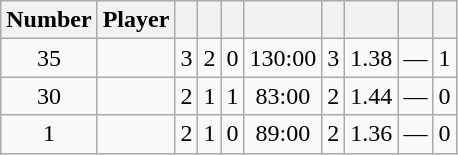<table class="wikitable sortable" style="text-align:center; padding:4px; border-spacing=0;">
<tr>
<th>Number</th>
<th>Player</th>
<th></th>
<th></th>
<th></th>
<th></th>
<th></th>
<th></th>
<th></th>
<th></th>
</tr>
<tr>
<td>35</td>
<td align=left></td>
<td>3</td>
<td>2</td>
<td>0</td>
<td>130:00</td>
<td>3</td>
<td>1.38</td>
<td>—</td>
<td>1</td>
</tr>
<tr>
<td>30</td>
<td align=left></td>
<td>2</td>
<td>1</td>
<td>1</td>
<td>83:00</td>
<td>2</td>
<td>1.44</td>
<td>—</td>
<td>0</td>
</tr>
<tr>
<td>1</td>
<td align=left></td>
<td>2</td>
<td>1</td>
<td>0</td>
<td>89:00</td>
<td>2</td>
<td>1.36</td>
<td>—</td>
<td>0</td>
</tr>
</table>
